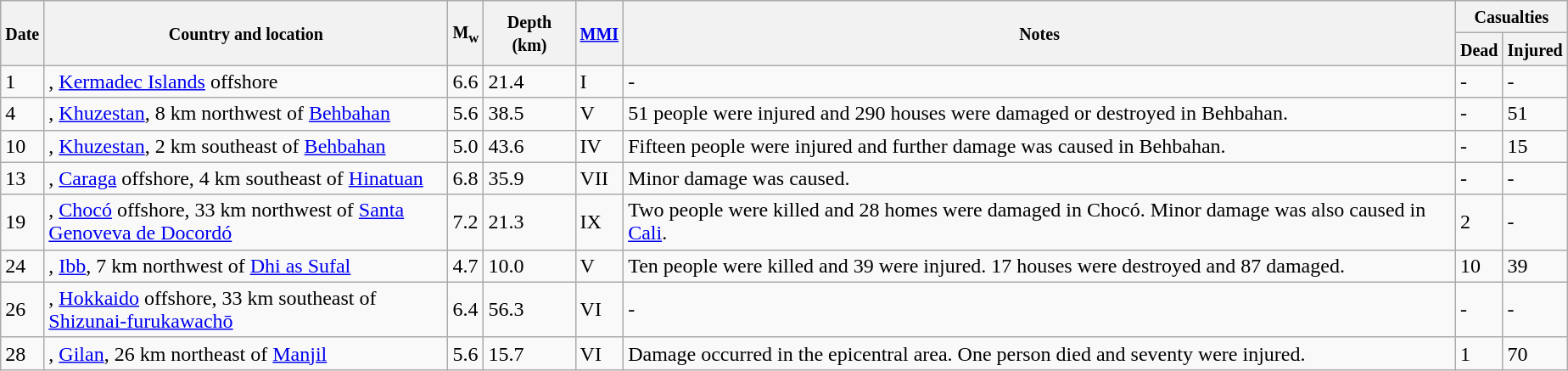<table class="wikitable sortable" style="border:1px black; margin-left:1em;">
<tr>
<th rowspan="2"><small>Date</small></th>
<th rowspan="2" style="width: 310px"><small>Country and location</small></th>
<th rowspan="2"><small>M<sub>w</sub></small></th>
<th rowspan="2"><small>Depth (km)</small></th>
<th rowspan="2"><small><a href='#'>MMI</a></small></th>
<th rowspan="2" class="unsortable"><small>Notes</small></th>
<th colspan="2"><small>Casualties</small></th>
</tr>
<tr>
<th><small>Dead</small></th>
<th><small>Injured</small></th>
</tr>
<tr>
<td>1</td>
<td>, <a href='#'>Kermadec Islands</a> offshore</td>
<td>6.6</td>
<td>21.4</td>
<td>I</td>
<td>-</td>
<td>-</td>
<td>-</td>
</tr>
<tr>
<td>4</td>
<td>, <a href='#'>Khuzestan</a>, 8 km northwest of <a href='#'>Behbahan</a></td>
<td>5.6</td>
<td>38.5</td>
<td>V</td>
<td>51 people were injured and 290 houses were damaged or destroyed in Behbahan.</td>
<td>-</td>
<td>51</td>
</tr>
<tr>
<td>10</td>
<td>, <a href='#'>Khuzestan</a>, 2 km southeast of <a href='#'>Behbahan</a></td>
<td>5.0</td>
<td>43.6</td>
<td>IV</td>
<td>Fifteen people were injured and further damage was caused in Behbahan.</td>
<td>-</td>
<td>15</td>
</tr>
<tr>
<td>13</td>
<td>, <a href='#'>Caraga</a> offshore, 4 km southeast of <a href='#'>Hinatuan</a></td>
<td>6.8</td>
<td>35.9</td>
<td>VII</td>
<td>Minor damage was caused.</td>
<td>-</td>
<td>-</td>
</tr>
<tr>
<td>19</td>
<td>, <a href='#'>Chocó</a> offshore, 33 km northwest of <a href='#'>Santa Genoveva de Docordó</a></td>
<td>7.2</td>
<td>21.3</td>
<td>IX</td>
<td>Two people were killed and 28 homes were damaged in Chocó. Minor damage was also caused in <a href='#'>Cali</a>.</td>
<td>2</td>
<td>-</td>
</tr>
<tr>
<td>24</td>
<td>, <a href='#'>Ibb</a>, 7 km northwest of <a href='#'>Dhi as Sufal</a></td>
<td>4.7</td>
<td>10.0</td>
<td>V</td>
<td>Ten people were killed and 39 were injured. 17 houses were destroyed and 87 damaged.</td>
<td>10</td>
<td>39</td>
</tr>
<tr>
<td>26</td>
<td>, <a href='#'>Hokkaido</a> offshore, 33 km southeast of <a href='#'>Shizunai-furukawachō</a></td>
<td>6.4</td>
<td>56.3</td>
<td>VI</td>
<td>-</td>
<td>-</td>
<td>-</td>
</tr>
<tr>
<td>28</td>
<td>, <a href='#'>Gilan</a>, 26 km northeast of <a href='#'>Manjil</a></td>
<td>5.6</td>
<td>15.7</td>
<td>VI</td>
<td>Damage occurred in the epicentral area. One person died and seventy were injured.</td>
<td>1</td>
<td>70</td>
</tr>
</table>
